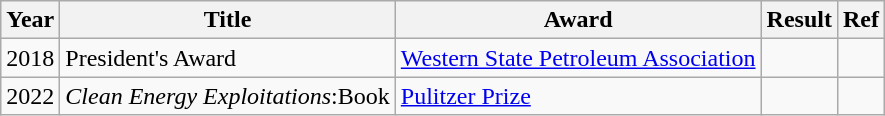<table class="wikitable">
<tr>
<th>Year</th>
<th>Title</th>
<th>Award</th>
<th>Result</th>
<th>Ref</th>
</tr>
<tr>
<td>2018</td>
<td>President's Award</td>
<td><a href='#'>Western State Petroleum Association</a></td>
<td></td>
<td></td>
</tr>
<tr>
<td>2022</td>
<td><em>Clean Energy Exploitations</em>:Book</td>
<td><a href='#'>Pulitzer Prize</a></td>
<td></td>
<td></td>
</tr>
</table>
